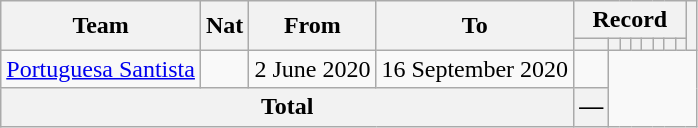<table class="wikitable" style="text-align: center">
<tr>
<th rowspan="2">Team</th>
<th rowspan="2">Nat</th>
<th rowspan="2">From</th>
<th rowspan="2">To</th>
<th colspan="8">Record</th>
<th rowspan=2></th>
</tr>
<tr>
<th></th>
<th></th>
<th></th>
<th></th>
<th></th>
<th></th>
<th></th>
<th></th>
</tr>
<tr>
<td align=left><a href='#'>Portuguesa Santista</a></td>
<td></td>
<td align=left>2 June 2020</td>
<td align=left>16 September 2020<br></td>
<td></td>
</tr>
<tr>
<th colspan="4">Total<br></th>
<th>—</th>
</tr>
</table>
